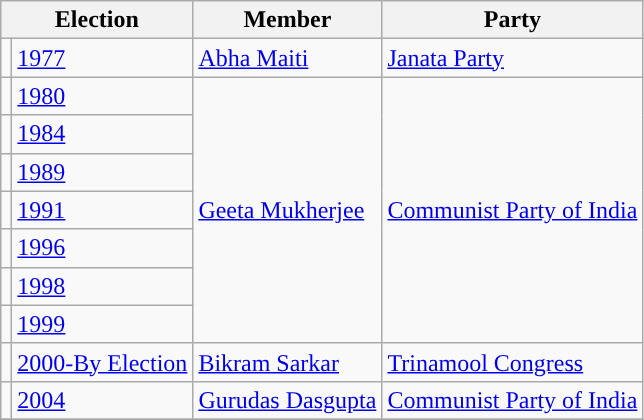<table class="wikitable">
<tr>
<th colspan="2">Election</th>
<th>Member</th>
<th>Party</th>
</tr>
<tr>
<td style="background-color: "></td>
<td><a href='#'>1977</a></td>
<td><a href='#'>Abha Maiti</a></td>
<td><a href='#'>Janata Party</a></td>
</tr>
<tr>
<td style="background-color: "></td>
<td><a href='#'>1980</a></td>
<td rowspan=7><a href='#'>Geeta Mukherjee</a></td>
<td rowspan=7><a href='#'>Communist Party of India</a></td>
</tr>
<tr>
<td style="background-color: "></td>
<td><a href='#'>1984</a></td>
</tr>
<tr>
<td style="background-color: "></td>
<td><a href='#'>1989</a></td>
</tr>
<tr>
<td style="background-color: "></td>
<td><a href='#'>1991</a></td>
</tr>
<tr>
<td style="background-color: "></td>
<td><a href='#'>1996</a></td>
</tr>
<tr>
<td style="background-color: "></td>
<td><a href='#'>1998</a></td>
</tr>
<tr>
<td style="background-color: "></td>
<td><a href='#'>1999</a></td>
</tr>
<tr>
<td style="background-color: "></td>
<td><a href='#'>2000-By Election</a></td>
<td><a href='#'>Bikram Sarkar</a></td>
<td><a href='#'>Trinamool Congress</a></td>
</tr>
<tr>
<td style="background-color: "></td>
<td><a href='#'>2004</a></td>
<td><a href='#'>Gurudas Dasgupta</a></td>
<td><a href='#'>Communist Party of India</a></td>
</tr>
<tr>
</tr>
</table>
